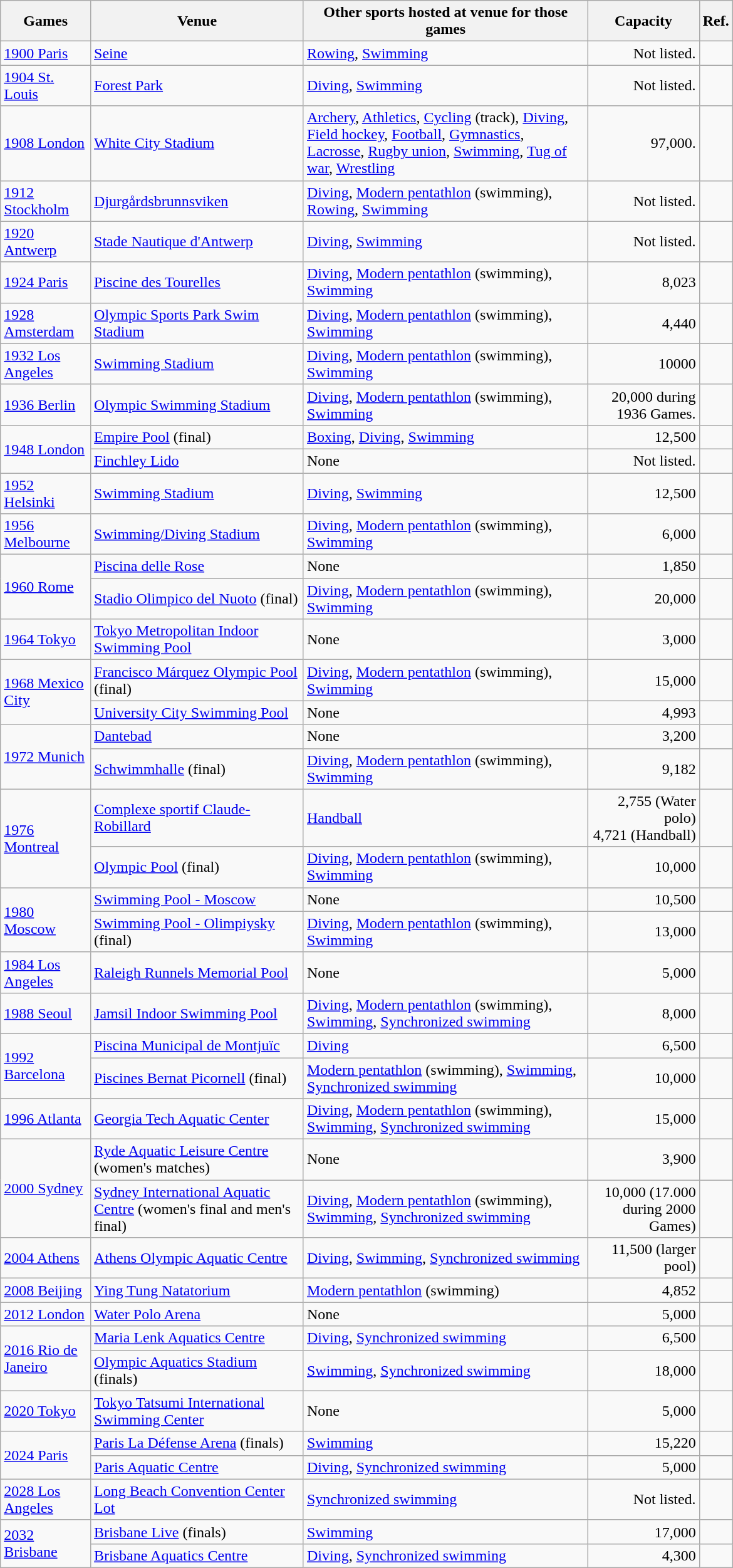<table class="wikitable sortable" width=780px>
<tr>
<th>Games</th>
<th>Venue</th>
<th>Other sports hosted at venue for those games</th>
<th>Capacity</th>
<th>Ref.</th>
</tr>
<tr>
<td><a href='#'>1900 Paris</a></td>
<td><a href='#'>Seine</a></td>
<td><a href='#'>Rowing</a>, <a href='#'>Swimming</a></td>
<td style="text-align: right;">Not listed.</td>
<td style="text-align: center;"></td>
</tr>
<tr>
<td><a href='#'>1904 St. Louis</a></td>
<td><a href='#'>Forest Park</a></td>
<td><a href='#'>Diving</a>, <a href='#'>Swimming</a></td>
<td style="text-align: right;">Not listed.</td>
<td style="text-align: center;"></td>
</tr>
<tr>
<td><a href='#'>1908 London</a></td>
<td><a href='#'>White City Stadium</a></td>
<td><a href='#'>Archery</a>, <a href='#'>Athletics</a>, <a href='#'>Cycling</a> (track), <a href='#'>Diving</a>, <a href='#'>Field hockey</a>, <a href='#'>Football</a>, <a href='#'>Gymnastics</a>, <a href='#'>Lacrosse</a>, <a href='#'>Rugby union</a>, <a href='#'>Swimming</a>, <a href='#'>Tug of war</a>, <a href='#'>Wrestling</a></td>
<td style="text-align: right;">97,000.</td>
<td style="text-align: center;"></td>
</tr>
<tr>
<td><a href='#'>1912 Stockholm</a></td>
<td><a href='#'>Djurgårdsbrunnsviken</a></td>
<td><a href='#'>Diving</a>, <a href='#'>Modern pentathlon</a> (swimming), <a href='#'>Rowing</a>, <a href='#'>Swimming</a></td>
<td style="text-align: right;">Not listed.</td>
<td style="text-align: center;"></td>
</tr>
<tr>
<td><a href='#'>1920 Antwerp</a></td>
<td><a href='#'>Stade Nautique d'Antwerp</a></td>
<td><a href='#'>Diving</a>, <a href='#'>Swimming</a></td>
<td style="text-align: right;">Not listed.</td>
<td style="text-align: center;"></td>
</tr>
<tr>
<td><a href='#'>1924 Paris</a></td>
<td><a href='#'>Piscine des Tourelles</a></td>
<td><a href='#'>Diving</a>, <a href='#'>Modern pentathlon</a> (swimming), <a href='#'>Swimming</a></td>
<td style="text-align: right;">8,023</td>
<td style="text-align: center;"></td>
</tr>
<tr>
<td><a href='#'>1928 Amsterdam</a></td>
<td><a href='#'>Olympic Sports Park Swim Stadium</a></td>
<td><a href='#'>Diving</a>, <a href='#'>Modern pentathlon</a> (swimming), <a href='#'>Swimming</a></td>
<td style="text-align: right;">4,440</td>
<td style="text-align: center;"></td>
</tr>
<tr>
<td><a href='#'>1932 Los Angeles</a></td>
<td><a href='#'>Swimming Stadium</a></td>
<td><a href='#'>Diving</a>, <a href='#'>Modern pentathlon</a> (swimming), <a href='#'>Swimming</a></td>
<td style="text-align: right;">10000</td>
<td style="text-align: center;"></td>
</tr>
<tr>
<td><a href='#'>1936 Berlin</a></td>
<td><a href='#'>Olympic Swimming Stadium</a></td>
<td><a href='#'>Diving</a>, <a href='#'>Modern pentathlon</a> (swimming), <a href='#'>Swimming</a></td>
<td style="text-align: right;">20,000 during 1936 Games.</td>
<td style="text-align: center;"></td>
</tr>
<tr>
<td rowspan="2"><a href='#'>1948 London</a></td>
<td><a href='#'>Empire Pool</a> (final)</td>
<td><a href='#'>Boxing</a>, <a href='#'>Diving</a>, <a href='#'>Swimming</a></td>
<td style="text-align: right;">12,500</td>
<td style="text-align: center;"></td>
</tr>
<tr>
<td><a href='#'>Finchley Lido</a></td>
<td>None</td>
<td style="text-align: right;">Not listed.</td>
<td style="text-align: center;"></td>
</tr>
<tr>
<td><a href='#'>1952 Helsinki</a></td>
<td><a href='#'>Swimming Stadium</a></td>
<td><a href='#'>Diving</a>, <a href='#'>Swimming</a></td>
<td style="text-align: right;">12,500</td>
<td style="text-align: center;"></td>
</tr>
<tr>
<td><a href='#'>1956 Melbourne</a></td>
<td><a href='#'>Swimming/Diving Stadium</a></td>
<td><a href='#'>Diving</a>, <a href='#'>Modern pentathlon</a> (swimming), <a href='#'>Swimming</a></td>
<td style="text-align: right;">6,000</td>
<td style="text-align: center;"></td>
</tr>
<tr>
<td rowspan="2"><a href='#'>1960 Rome</a></td>
<td><a href='#'>Piscina delle Rose</a></td>
<td>None</td>
<td style="text-align: right;">1,850</td>
<td style="text-align: center;"></td>
</tr>
<tr>
<td><a href='#'>Stadio Olimpico del Nuoto</a> (final)</td>
<td><a href='#'>Diving</a>, <a href='#'>Modern pentathlon</a> (swimming), <a href='#'>Swimming</a></td>
<td style="text-align: right;">20,000</td>
<td style="text-align: center;"></td>
</tr>
<tr>
<td><a href='#'>1964 Tokyo</a></td>
<td><a href='#'>Tokyo Metropolitan Indoor Swimming Pool</a></td>
<td>None</td>
<td style="text-align: right;">3,000</td>
<td style="text-align: center;"></td>
</tr>
<tr>
<td rowspan="2"><a href='#'>1968 Mexico City</a></td>
<td><a href='#'>Francisco Márquez Olympic Pool</a> (final)</td>
<td><a href='#'>Diving</a>, <a href='#'>Modern pentathlon</a> (swimming), <a href='#'>Swimming</a></td>
<td style="text-align: right;">15,000</td>
<td style="text-align: center;"></td>
</tr>
<tr>
<td><a href='#'>University City Swimming Pool</a></td>
<td>None</td>
<td style="text-align: right;">4,993</td>
<td style="text-align: center;"></td>
</tr>
<tr>
<td rowspan="2"><a href='#'>1972 Munich</a></td>
<td><a href='#'>Dantebad</a></td>
<td>None</td>
<td style="text-align: right;">3,200</td>
<td style="text-align: center;"></td>
</tr>
<tr>
<td><a href='#'>Schwimmhalle</a> (final)</td>
<td><a href='#'>Diving</a>, <a href='#'>Modern pentathlon</a> (swimming), <a href='#'>Swimming</a></td>
<td style="text-align: right;">9,182</td>
<td style="text-align: center;"></td>
</tr>
<tr>
<td rowspan="2"><a href='#'>1976 Montreal</a></td>
<td><a href='#'>Complexe sportif Claude-Robillard</a></td>
<td><a href='#'>Handball</a></td>
<td style="text-align: right;">2,755 (Water polo)<br>4,721 (Handball)</td>
<td style="text-align: center;"></td>
</tr>
<tr>
<td><a href='#'>Olympic Pool</a> (final)</td>
<td><a href='#'>Diving</a>, <a href='#'>Modern pentathlon</a> (swimming), <a href='#'>Swimming</a></td>
<td style="text-align: right;">10,000</td>
<td style="text-align: center;"></td>
</tr>
<tr>
<td rowspan="2"><a href='#'>1980 Moscow</a></td>
<td><a href='#'>Swimming Pool - Moscow</a></td>
<td>None</td>
<td style="text-align: right;">10,500</td>
<td style="text-align: center;"></td>
</tr>
<tr>
<td><a href='#'>Swimming Pool - Olimpiysky</a> (final)</td>
<td><a href='#'>Diving</a>, <a href='#'>Modern pentathlon</a> (swimming), <a href='#'>Swimming</a></td>
<td style="text-align: right;">13,000</td>
<td style="text-align: center;"></td>
</tr>
<tr>
<td><a href='#'>1984 Los Angeles</a></td>
<td><a href='#'>Raleigh Runnels Memorial Pool</a></td>
<td>None</td>
<td style="text-align: right;">5,000</td>
<td style="text-align: center;"></td>
</tr>
<tr>
<td><a href='#'>1988 Seoul</a></td>
<td><a href='#'>Jamsil Indoor Swimming Pool</a></td>
<td><a href='#'>Diving</a>, <a href='#'>Modern pentathlon</a> (swimming), <a href='#'>Swimming</a>, <a href='#'>Synchronized swimming</a></td>
<td style="text-align: right;">8,000</td>
<td style="text-align: center;"></td>
</tr>
<tr>
<td rowspan="2"><a href='#'>1992 Barcelona</a></td>
<td><a href='#'>Piscina Municipal de Montjuïc</a></td>
<td><a href='#'>Diving</a></td>
<td style="text-align: right;">6,500</td>
<td style="text-align: center;"></td>
</tr>
<tr>
<td><a href='#'>Piscines Bernat Picornell</a> (final)</td>
<td><a href='#'>Modern pentathlon</a> (swimming), <a href='#'>Swimming</a>, <a href='#'>Synchronized swimming</a></td>
<td style="text-align: right;">10,000</td>
<td style="text-align: center;"></td>
</tr>
<tr>
<td><a href='#'>1996 Atlanta</a></td>
<td><a href='#'>Georgia Tech Aquatic Center</a></td>
<td><a href='#'>Diving</a>, <a href='#'>Modern pentathlon</a> (swimming), <a href='#'>Swimming</a>, <a href='#'>Synchronized swimming</a></td>
<td style="text-align: right;">15,000</td>
<td style="text-align: center;"></td>
</tr>
<tr>
<td rowspan="2"><a href='#'>2000 Sydney</a></td>
<td><a href='#'>Ryde Aquatic Leisure Centre</a> (women's matches)</td>
<td>None</td>
<td style="text-align: right;">3,900</td>
<td style="text-align: center;"></td>
</tr>
<tr>
<td><a href='#'>Sydney International Aquatic Centre</a> (women's final and men's final)</td>
<td><a href='#'>Diving</a>, <a href='#'>Modern pentathlon</a> (swimming), <a href='#'>Swimming</a>, <a href='#'>Synchronized swimming</a></td>
<td style="text-align: right;">10,000 (17.000 during 2000 Games)</td>
<td style="text-align: center;"></td>
</tr>
<tr>
<td><a href='#'>2004 Athens</a></td>
<td><a href='#'>Athens Olympic Aquatic Centre</a></td>
<td><a href='#'>Diving</a>, <a href='#'>Swimming</a>, <a href='#'>Synchronized swimming</a></td>
<td style="text-align: right;">11,500 (larger pool)</td>
<td style="text-align: center;"></td>
</tr>
<tr>
<td><a href='#'>2008 Beijing</a></td>
<td><a href='#'>Ying Tung Natatorium</a></td>
<td><a href='#'>Modern pentathlon</a> (swimming)</td>
<td style="text-align: right;">4,852</td>
<td style="text-align: center;"></td>
</tr>
<tr>
<td><a href='#'>2012 London</a></td>
<td><a href='#'>Water Polo Arena</a></td>
<td>None</td>
<td style="text-align: right;">5,000</td>
<td style="text-align: center;"></td>
</tr>
<tr>
<td rowspan="2"><a href='#'>2016 Rio de Janeiro</a></td>
<td><a href='#'>Maria Lenk Aquatics Centre</a></td>
<td><a href='#'>Diving</a>, <a href='#'>Synchronized swimming</a></td>
<td style="text-align: right;">6,500</td>
<td style="text-align: center;"></td>
</tr>
<tr>
<td><a href='#'>Olympic Aquatics Stadium</a> (finals)</td>
<td><a href='#'>Swimming</a>, <a href='#'>Synchronized swimming</a></td>
<td style="text-align: right;">18,000</td>
<td style="text-align: center;"></td>
</tr>
<tr>
<td><a href='#'>2020 Tokyo</a></td>
<td><a href='#'>Tokyo Tatsumi International Swimming Center</a></td>
<td>None</td>
<td style="text-align: right;">5,000</td>
<td style="text-align: center;"></td>
</tr>
<tr>
<td rowspan="2"><a href='#'>2024 Paris</a></td>
<td><a href='#'>Paris La Défense Arena</a> (finals)</td>
<td><a href='#'>Swimming</a></td>
<td style="text-align: right;">15,220</td>
<td style="text-align: center;"></td>
</tr>
<tr>
<td><a href='#'>Paris Aquatic Centre</a></td>
<td><a href='#'>Diving</a>, <a href='#'>Synchronized swimming</a></td>
<td style="text-align: right;">5,000</td>
<td style="text-align: center;"></td>
</tr>
<tr>
<td><a href='#'>2028 Los Angeles</a></td>
<td><a href='#'>Long Beach Convention Center Lot</a></td>
<td><a href='#'>Synchronized swimming</a></td>
<td style="text-align: right;">Not listed.</td>
<td style="text-align: center;"></td>
</tr>
<tr>
<td rowspan="2"><a href='#'>2032 Brisbane</a></td>
<td><a href='#'>Brisbane Live</a> (finals)</td>
<td><a href='#'>Swimming</a></td>
<td style="text-align: right;">17,000</td>
<td style="text-align: center;"></td>
</tr>
<tr>
<td><a href='#'>Brisbane Aquatics Centre</a></td>
<td><a href='#'>Diving</a>, <a href='#'>Synchronized swimming</a></td>
<td style="text-align: right;">4,300</td>
<td style="text-align: center;"></td>
</tr>
</table>
